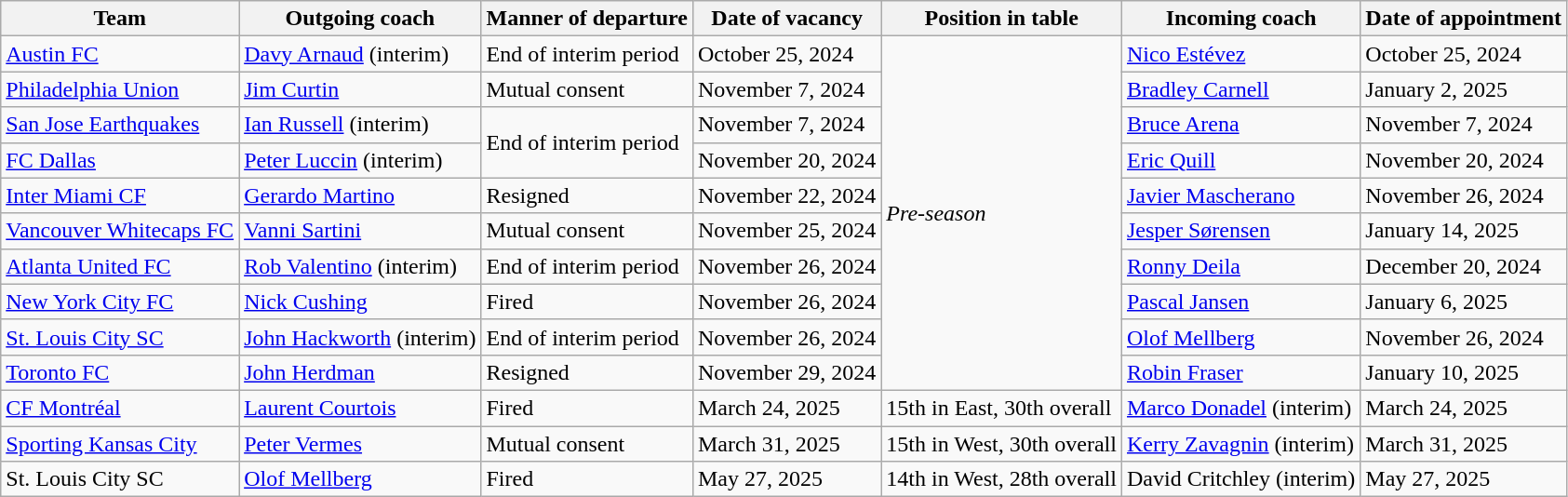<table class="wikitable sortable">
<tr>
<th>Team</th>
<th>Outgoing coach</th>
<th>Manner of departure</th>
<th>Date of vacancy</th>
<th>Position in table</th>
<th>Incoming coach</th>
<th>Date of appointment</th>
</tr>
<tr>
<td><a href='#'>Austin FC</a></td>
<td> <a href='#'>Davy Arnaud</a> (interim)</td>
<td>End of interim period</td>
<td>October 25, 2024</td>
<td rowspan="10"><em>Pre-season</em></td>
<td> <a href='#'>Nico Estévez</a></td>
<td>October 25, 2024</td>
</tr>
<tr>
<td><a href='#'>Philadelphia Union</a></td>
<td> <a href='#'>Jim Curtin</a></td>
<td>Mutual consent</td>
<td>November 7, 2024</td>
<td> <a href='#'>Bradley Carnell</a></td>
<td>January 2, 2025</td>
</tr>
<tr>
<td><a href='#'>San Jose Earthquakes</a></td>
<td> <a href='#'>Ian Russell</a> (interim)</td>
<td rowspan="2">End of interim period</td>
<td>November 7, 2024</td>
<td> <a href='#'>Bruce Arena</a></td>
<td>November 7, 2024</td>
</tr>
<tr>
<td><a href='#'>FC Dallas</a></td>
<td> <a href='#'>Peter Luccin</a> (interim)</td>
<td>November 20, 2024</td>
<td> <a href='#'>Eric Quill</a></td>
<td>November 20, 2024</td>
</tr>
<tr>
<td><a href='#'>Inter Miami CF</a></td>
<td> <a href='#'>Gerardo Martino</a></td>
<td>Resigned</td>
<td>November 22, 2024</td>
<td> <a href='#'>Javier Mascherano</a></td>
<td>November 26, 2024</td>
</tr>
<tr>
<td><a href='#'>Vancouver Whitecaps FC</a></td>
<td> <a href='#'>Vanni Sartini</a></td>
<td>Mutual consent</td>
<td>November 25, 2024</td>
<td> <a href='#'>Jesper Sørensen</a></td>
<td>January 14, 2025</td>
</tr>
<tr>
<td><a href='#'>Atlanta United FC</a></td>
<td> <a href='#'>Rob Valentino</a> (interim)</td>
<td>End of interim period</td>
<td>November 26, 2024</td>
<td> <a href='#'>Ronny Deila</a></td>
<td>December 20, 2024</td>
</tr>
<tr>
<td><a href='#'>New York City FC</a></td>
<td> <a href='#'>Nick Cushing</a></td>
<td>Fired</td>
<td>November 26, 2024</td>
<td> <a href='#'>Pascal Jansen</a></td>
<td>January 6, 2025</td>
</tr>
<tr>
<td><a href='#'>St. Louis City SC</a></td>
<td> <a href='#'>John Hackworth</a> (interim)</td>
<td>End of interim period</td>
<td>November 26, 2024</td>
<td> <a href='#'>Olof Mellberg</a></td>
<td>November 26, 2024</td>
</tr>
<tr>
<td><a href='#'>Toronto FC</a></td>
<td> <a href='#'>John Herdman</a></td>
<td>Resigned</td>
<td>November 29, 2024</td>
<td> <a href='#'>Robin Fraser</a></td>
<td>January 10, 2025</td>
</tr>
<tr>
<td><a href='#'>CF Montréal</a></td>
<td> <a href='#'>Laurent Courtois</a></td>
<td>Fired</td>
<td>March 24, 2025</td>
<td>15th in East, 30th overall</td>
<td> <a href='#'>Marco Donadel</a> (interim)</td>
<td>March 24, 2025</td>
</tr>
<tr>
<td><a href='#'>Sporting Kansas City</a></td>
<td> <a href='#'>Peter Vermes</a></td>
<td>Mutual consent</td>
<td>March 31, 2025</td>
<td>15th in West, 30th overall</td>
<td> <a href='#'>Kerry Zavagnin</a> (interim)</td>
<td>March 31, 2025</td>
</tr>
<tr>
<td>St. Louis City SC</td>
<td> <a href='#'>Olof Mellberg</a></td>
<td>Fired</td>
<td>May 27, 2025</td>
<td>14th in West, 28th overall</td>
<td> David Critchley (interim)</td>
<td>May 27, 2025<br></td>
</tr>
</table>
